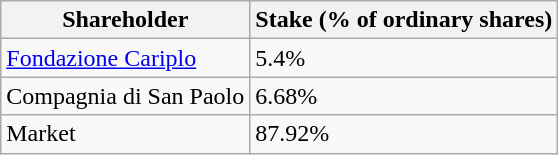<table class="wikitable">
<tr>
<th>Shareholder</th>
<th>Stake (% of ordinary shares)</th>
</tr>
<tr>
<td><a href='#'>Fondazione Cariplo</a></td>
<td>5.4%</td>
</tr>
<tr>
<td>Compagnia di San Paolo</td>
<td>6.68%</td>
</tr>
<tr>
<td>Market</td>
<td>87.92%</td>
</tr>
</table>
